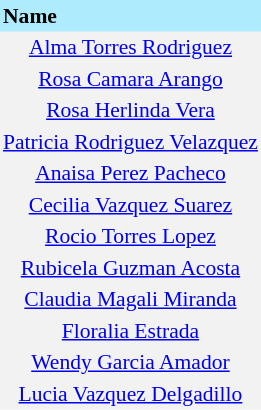<table border=0 cellpadding=2 cellspacing=0  |- bgcolor=#F2F2F2 style="text-align:center; font-size:90%;">
<tr bgcolor=#ADEBFD>
<th align=left>Name</th>
</tr>
<tr>
<td><a href='#'>Alma Torres Rodriguez</a></td>
</tr>
<tr>
<td><a href='#'>Rosa Camara Arango</a></td>
</tr>
<tr>
<td><a href='#'>Rosa Herlinda Vera</a></td>
</tr>
<tr>
<td><a href='#'>Patricia Rodriguez Velazquez</a></td>
</tr>
<tr>
<td><a href='#'>Anaisa Perez Pacheco</a></td>
</tr>
<tr>
<td><a href='#'>Cecilia Vazquez Suarez</a></td>
</tr>
<tr>
<td><a href='#'>Rocio Torres Lopez</a></td>
</tr>
<tr>
<td><a href='#'>Rubicela Guzman Acosta</a></td>
</tr>
<tr>
<td><a href='#'>Claudia Magali Miranda</a></td>
</tr>
<tr>
<td><a href='#'>Floralia Estrada</a></td>
</tr>
<tr>
<td><a href='#'>Wendy Garcia Amador</a></td>
</tr>
<tr>
<td><a href='#'>Lucia Vazquez Delgadillo</a></td>
</tr>
</table>
